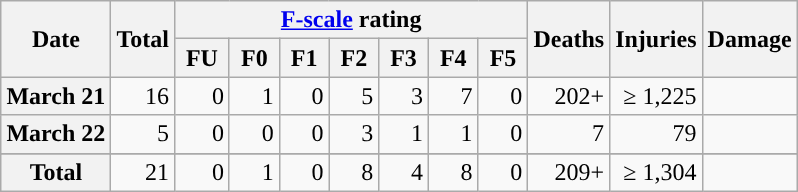<table class="wikitable sortable" style="margin: 1em auto 1em auto;">
<tr>
<th scope="col" rowspan="2">Date</th>
<th scope="col" rowspan="2" align="center">Total</th>
<th scope="col" colspan="7" align="center"><a href='#'>F-scale</a> rating</th>
<th scope="col" rowspan="2" align="center">Deaths</th>
<th scope="col" rowspan="2" align="center">Injuries</th>
<th scope="col" rowspan="2" align="center">Damage</th>
</tr>
<tr>
<th scope="col" align="center"> FU </th>
<th scope="col" align="center"> F0 </th>
<th scope="col" align="center"> F1 </th>
<th scope="col" align="center"> F2 </th>
<th scope="col" align="center"> F3 </th>
<th scope="col" align="center"> F4 </th>
<th scope="col" align="center"> F5 </th>
</tr>
<tr>
<th scope="row">March 21</th>
<td align="right">16</td>
<td align="right">0</td>
<td align="right">1</td>
<td align="right">0</td>
<td align="right">5</td>
<td align="right">3</td>
<td align="right">7</td>
<td align="right">0</td>
<td align="right">202+</td>
<td align="right">≥ 1,225</td>
<td align="right"></td>
</tr>
<tr>
<th scope="row">March 22</th>
<td align="right">5</td>
<td align="right">0</td>
<td align="right">0</td>
<td align="right">0</td>
<td align="right">3</td>
<td align="right">1</td>
<td align="right">1</td>
<td align="right">0</td>
<td align="right">7</td>
<td align="right">79</td>
<td align="right"></td>
</tr>
<tr>
</tr>
<tr class="sortbottom">
<th scope="row">Total</th>
<td align="right">21</td>
<td align="right">0</td>
<td align="right">1</td>
<td align="right">0</td>
<td align="right">8</td>
<td align="right">4</td>
<td align="right">8</td>
<td align="right">0</td>
<td align="right">209+</td>
<td align="right">≥ 1,304</td>
<td align="right"></td>
</tr>
</table>
